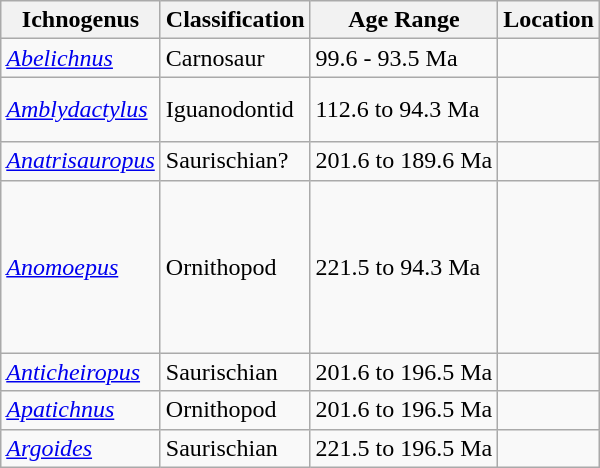<table class="wikitable">
<tr>
<th>Ichnogenus</th>
<th>Classification</th>
<th>Age Range</th>
<th>Location</th>
</tr>
<tr>
<td><em><a href='#'>Abelichnus</a></em></td>
<td>Carnosaur</td>
<td>99.6 - 93.5 Ma</td>
<td></td>
</tr>
<tr>
<td><em><a href='#'>Amblydactylus</a></em></td>
<td>Iguanodontid</td>
<td>112.6 to 94.3 Ma</td>
<td><br><br></td>
</tr>
<tr>
<td><em><a href='#'>Anatrisauropus</a></em></td>
<td>Saurischian?</td>
<td>201.6 to 189.6 Ma</td>
<td></td>
</tr>
<tr>
<td><em><a href='#'>Anomoepus</a></em></td>
<td>Ornithopod</td>
<td>221.5 to 94.3 Ma</td>
<td><br><br><br><br><br><br></td>
</tr>
<tr>
<td><em><a href='#'>Anticheiropus</a></em></td>
<td>Saurischian</td>
<td>201.6 to 196.5 Ma</td>
<td></td>
</tr>
<tr>
<td><em><a href='#'>Apatichnus</a></em></td>
<td>Ornithopod</td>
<td>201.6 to 196.5 Ma</td>
<td></td>
</tr>
<tr>
<td><em><a href='#'>Argoides</a></em></td>
<td>Saurischian</td>
<td>221.5 to 196.5 Ma</td>
<td></td>
</tr>
</table>
